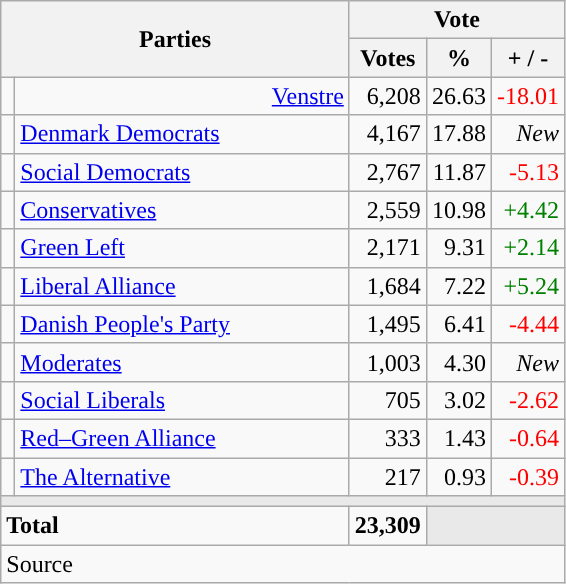<table class="wikitable" style="text-align:right;">
<tr>
<th style="text-align:centre;" rowspan="2" colspan="2" width="225">Parties</th>
<th colspan="3">Vote</th>
</tr>
<tr>
<th width="15">Votes</th>
<th width="15">%</th>
<th width="15">+ / -</th>
</tr>
<tr>
<td width=2 bgcolor=></td>
<td><a href='#'>Venstre</a></td>
<td>6,208</td>
<td>26.63</td>
<td style=color:red;>-18.01</td>
</tr>
<tr>
<td width=2 bgcolor=></td>
<td align=left><a href='#'>Denmark Democrats</a></td>
<td>4,167</td>
<td>17.88</td>
<td><em>New</em></td>
</tr>
<tr>
<td width=2 bgcolor=></td>
<td align=left><a href='#'>Social Democrats</a></td>
<td>2,767</td>
<td>11.87</td>
<td style=color:red;>-5.13</td>
</tr>
<tr>
<td width=2 bgcolor=></td>
<td align=left><a href='#'>Conservatives</a></td>
<td>2,559</td>
<td>10.98</td>
<td style=color:green;>+4.42</td>
</tr>
<tr>
<td width=2 bgcolor=></td>
<td align=left><a href='#'>Green Left</a></td>
<td>2,171</td>
<td>9.31</td>
<td style=color:green;>+2.14</td>
</tr>
<tr>
<td width=2 bgcolor=></td>
<td align=left><a href='#'>Liberal Alliance</a></td>
<td>1,684</td>
<td>7.22</td>
<td style=color:green;>+5.24</td>
</tr>
<tr>
<td width=2 bgcolor=></td>
<td align=left><a href='#'>Danish People's Party</a></td>
<td>1,495</td>
<td>6.41</td>
<td style=color:red;>-4.44</td>
</tr>
<tr>
<td width=2 bgcolor=></td>
<td align=left><a href='#'>Moderates</a></td>
<td>1,003</td>
<td>4.30</td>
<td><em>New</em></td>
</tr>
<tr>
<td width=2 bgcolor=></td>
<td align=left><a href='#'>Social Liberals</a></td>
<td>705</td>
<td>3.02</td>
<td style=color:red;>-2.62</td>
</tr>
<tr>
<td width=2 bgcolor=></td>
<td align=left><a href='#'>Red–Green Alliance</a></td>
<td>333</td>
<td>1.43</td>
<td style=color:red;>-0.64</td>
</tr>
<tr>
<td width=2 bgcolor=></td>
<td align=left><a href='#'>The Alternative</a></td>
<td>217</td>
<td>0.93</td>
<td style=color:red;>-0.39</td>
</tr>
<tr>
<td colspan="7" bgcolor="#E9E9E9"></td>
</tr>
<tr>
<td align="left" colspan="2"><strong>Total</strong></td>
<td><strong>23,309</strong></td>
<td bgcolor=#E9E9E9 colspan=2></td>
</tr>
<tr>
<td align="left" colspan="6">Source</td>
</tr>
</table>
